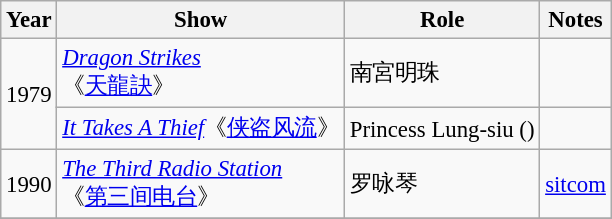<table class="wikitable" style="font-size: 95%;">
<tr>
<th>Year</th>
<th>Show</th>
<th>Role</th>
<th>Notes</th>
</tr>
<tr>
<td rowspan=2>1979</td>
<td><em><a href='#'>Dragon Strikes</a></em> <br> 《<a href='#'>天龍訣</a>》</td>
<td>南宮明珠</td>
<td></td>
</tr>
<tr>
<td><em><a href='#'>It Takes A Thief</a></em>《<a href='#'>侠盗风流</a>》</td>
<td>Princess Lung-siu ()</td>
<td></td>
</tr>
<tr>
<td>1990</td>
<td><em><a href='#'>The Third Radio Station</a></em> <br> 《<a href='#'>第三间电台</a>》</td>
<td>罗咏琴</td>
<td><a href='#'>sitcom</a></td>
</tr>
<tr>
</tr>
</table>
